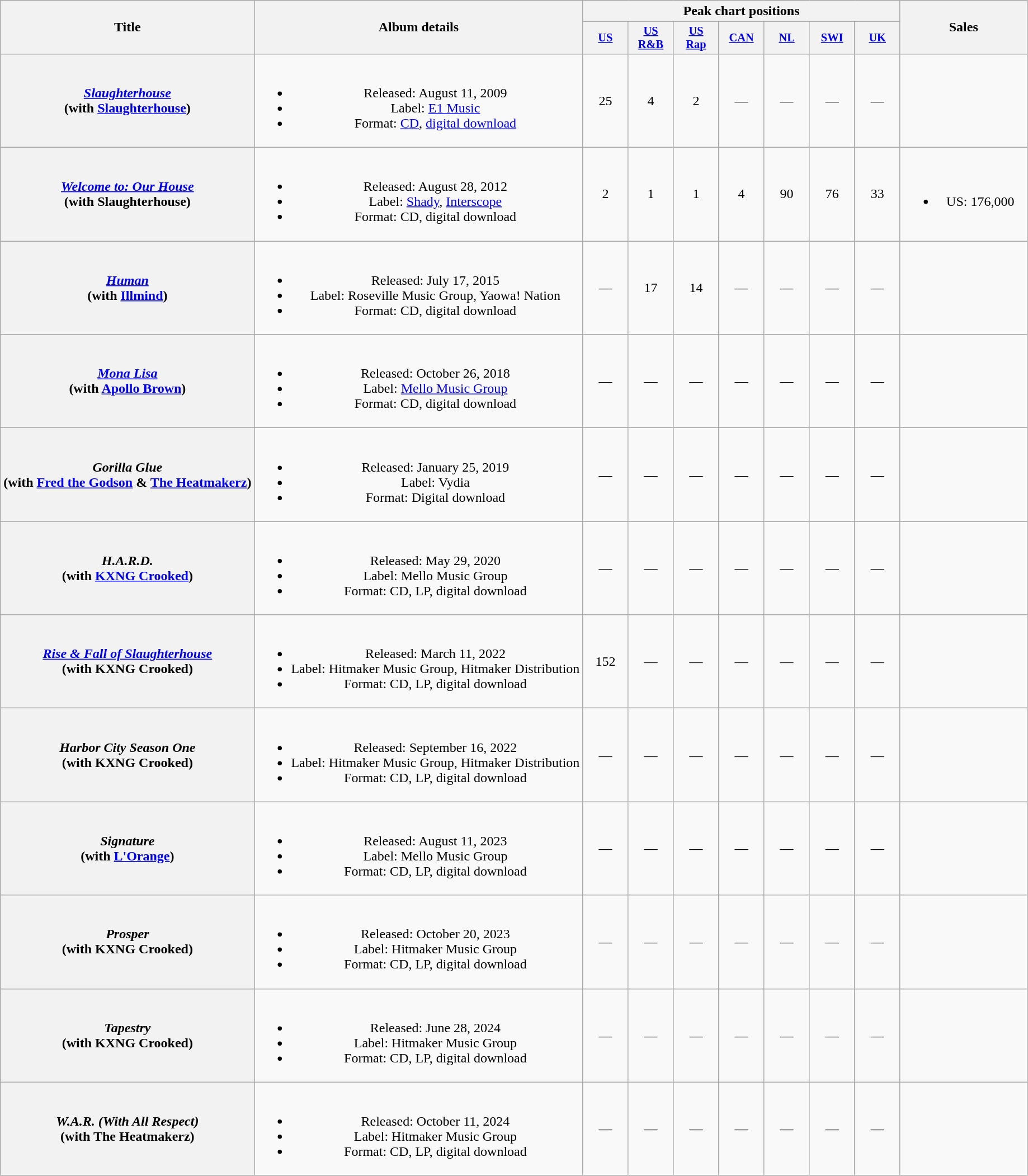<table style="text-align:center;" class="wikitable plainrowheaders">
<tr>
<th scope="col" rowspan="2">Title</th>
<th scope="col" rowspan="2">Album details</th>
<th scope="col" colspan="7">Peak chart positions</th>
<th scope="col" style="width:9em;" rowspan="2">Sales</th>
</tr>
<tr>
<th scope="col" style="width:3.5em;font-size:85%;"><a href='#'>US</a><br></th>
<th scope="col" style="width:3.5em;font-size:85%;"><a href='#'>US<br>R&B</a><br></th>
<th scope="col" style="width:3.5em;font-size:85%;"><a href='#'>US<br>Rap</a><br></th>
<th scope="col" style="width:3.5em;font-size:85%;"><a href='#'>CAN</a><br></th>
<th scope="col" style="width:3.5em;font-size:85%;"><a href='#'>NL</a><br></th>
<th scope="col" style="width:3.5em;font-size:85%;"><a href='#'>SWI</a><br></th>
<th scope="col" style="width:3.5em;font-size:85%;"><a href='#'>UK</a><br></th>
</tr>
<tr>
<th scope="row"><em><a href='#'>Slaughterhouse</a></em><br><span>(with <a href='#'>Slaughterhouse</a>)</span></th>
<td><br><ul><li>Released: August 11, 2009</li><li>Label: <a href='#'>E1 Music</a></li><li>Format: <a href='#'>CD</a>, <a href='#'>digital download</a></li></ul></td>
<td>25</td>
<td>4</td>
<td>2</td>
<td>—</td>
<td>—</td>
<td>—</td>
<td>—</td>
<td></td>
</tr>
<tr>
<th scope="row"><em><a href='#'>Welcome to: Our House</a></em><br><span>(with Slaughterhouse)</span></th>
<td><br><ul><li>Released: August 28, 2012</li><li>Label: <a href='#'>Shady</a>, <a href='#'>Interscope</a></li><li>Format: CD, digital download</li></ul></td>
<td>2</td>
<td>1</td>
<td>1</td>
<td>4</td>
<td>90</td>
<td>76</td>
<td>33</td>
<td><br><ul><li>US: 176,000</li></ul></td>
</tr>
<tr>
<th scope="row"><em><a href='#'>Human</a></em><br><span>(with <a href='#'>Illmind</a>)</span></th>
<td><br><ul><li>Released: July 17, 2015</li><li>Label: Roseville Music Group, Yaowa! Nation</li><li>Format: CD, digital download</li></ul></td>
<td>—</td>
<td>17</td>
<td>14</td>
<td>—</td>
<td>—</td>
<td>—</td>
<td>—</td>
<td></td>
</tr>
<tr>
<th scope="row"><em><a href='#'>Mona Lisa</a></em><br><span>(with <a href='#'>Apollo Brown</a>)</span></th>
<td><br><ul><li>Released: October 26, 2018</li><li>Label: <a href='#'>Mello Music Group</a></li><li>Format: CD, digital download</li></ul></td>
<td>—</td>
<td>—</td>
<td>—</td>
<td>—</td>
<td>—</td>
<td>—</td>
<td>—</td>
<td></td>
</tr>
<tr>
<th scope="row"><em>Gorilla Glue</em><br><span>(with <a href='#'>Fred the Godson</a> & <a href='#'>The Heatmakerz</a>)</span></th>
<td><br><ul><li>Released: January 25, 2019</li><li>Label: Vydia</li><li>Format: Digital download</li></ul></td>
<td>—</td>
<td>—</td>
<td>—</td>
<td>—</td>
<td>—</td>
<td>—</td>
<td>—</td>
<td></td>
</tr>
<tr>
<th scope="row"><em>H.A.R.D. </em><br><span>(with <a href='#'>KXNG Crooked</a>)</span></th>
<td><br><ul><li>Released: May 29, 2020</li><li>Label: Mello Music Group</li><li>Format: CD, LP, digital download</li></ul></td>
<td>—</td>
<td>—</td>
<td>—</td>
<td>—</td>
<td>—</td>
<td>—</td>
<td>—</td>
<td></td>
</tr>
<tr>
<th scope="row"><em><a href='#'>Rise & Fall of Slaughterhouse</a></em><br><span>(with KXNG Crooked)</span></th>
<td><br><ul><li>Released: March 11, 2022</li><li>Label: Hitmaker Music Group, Hitmaker Distribution</li><li>Format: CD, LP, digital download</li></ul></td>
<td>152<br></td>
<td>—</td>
<td>—</td>
<td>—</td>
<td>—</td>
<td>—</td>
<td>—</td>
<td></td>
</tr>
<tr>
<th scope="row"><em>Harbor City Season One</em><br><span>(with KXNG Crooked)</span></th>
<td><br><ul><li>Released: September 16, 2022</li><li>Label: Hitmaker Music Group, Hitmaker Distribution</li><li>Format: CD, LP, digital download</li></ul></td>
<td>—</td>
<td>—</td>
<td>—</td>
<td>—</td>
<td>—</td>
<td>—</td>
<td>—</td>
<td></td>
</tr>
<tr>
<th scope="row"><em>Signature</em><br><span>(with <a href='#'>L'Orange</a>)</span></th>
<td><br><ul><li>Released: August 11, 2023</li><li>Label: Mello Music Group</li><li>Format: CD, LP, digital download</li></ul></td>
<td>—</td>
<td>—</td>
<td>—</td>
<td>—</td>
<td>—</td>
<td>—</td>
<td>—</td>
<td></td>
</tr>
<tr>
<th scope="row"><em>Prosper</em><br><span>(with KXNG Crooked)</span></th>
<td><br><ul><li>Released: October 20, 2023</li><li>Label: Hitmaker Music Group</li><li>Format: CD, LP, digital download</li></ul></td>
<td>—</td>
<td>—</td>
<td>—</td>
<td>—</td>
<td>—</td>
<td>—</td>
<td>—</td>
<td></td>
</tr>
<tr>
<th scope="row"><em>Tapestry</em><br><span>(with KXNG Crooked)</span></th>
<td><br><ul><li>Released: June 28, 2024</li><li>Label: Hitmaker Music Group</li><li>Format: CD, LP, digital download</li></ul></td>
<td>—</td>
<td>—</td>
<td>—</td>
<td>—</td>
<td>—</td>
<td>—</td>
<td>—</td>
<td></td>
</tr>
<tr>
<th scope="row"><em>W.A.R. (With All Respect)</em><br><span>(with The Heatmakerz)</span></th>
<td><br><ul><li>Released: October 11, 2024</li><li>Label: Hitmaker Music Group</li><li>Format: CD, LP, digital download</li></ul></td>
<td>—</td>
<td>—</td>
<td>—</td>
<td>—</td>
<td>—</td>
<td>—</td>
<td>—</td>
<td></td>
</tr>
</table>
